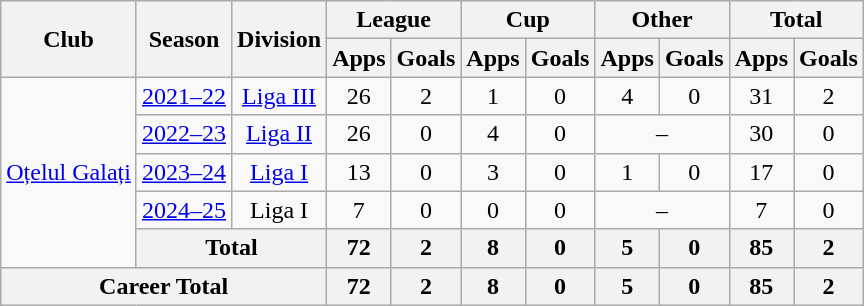<table class="wikitable" style="text-align:center">
<tr>
<th rowspan="2">Club</th>
<th rowspan="2">Season</th>
<th rowspan="2">Division</th>
<th colspan="2">League</th>
<th colspan="2">Cup</th>
<th colspan="2">Other</th>
<th colspan="2">Total</th>
</tr>
<tr>
<th>Apps</th>
<th>Goals</th>
<th>Apps</th>
<th>Goals</th>
<th>Apps</th>
<th>Goals</th>
<th>Apps</th>
<th>Goals</th>
</tr>
<tr>
<td rowspan="5"><a href='#'>Oțelul Galați</a></td>
<td><a href='#'>2021–22</a></td>
<td><a href='#'>Liga III</a></td>
<td>26</td>
<td>2</td>
<td>1</td>
<td>0</td>
<td>4</td>
<td>0</td>
<td>31</td>
<td>2</td>
</tr>
<tr>
<td><a href='#'>2022–23</a></td>
<td><a href='#'>Liga II</a></td>
<td>26</td>
<td>0</td>
<td>4</td>
<td>0</td>
<td colspan="2">–</td>
<td>30</td>
<td>0</td>
</tr>
<tr>
<td><a href='#'>2023–24</a></td>
<td><a href='#'>Liga I</a></td>
<td>13</td>
<td>0</td>
<td>3</td>
<td>0</td>
<td>1</td>
<td>0</td>
<td>17</td>
<td>0</td>
</tr>
<tr>
<td><a href='#'>2024–25</a></td>
<td>Liga I</td>
<td>7</td>
<td>0</td>
<td>0</td>
<td>0</td>
<td colspan="2">–</td>
<td>7</td>
<td>0</td>
</tr>
<tr>
<th colspan="2">Total</th>
<th>72</th>
<th>2</th>
<th>8</th>
<th>0</th>
<th>5</th>
<th>0</th>
<th>85</th>
<th>2</th>
</tr>
<tr>
<th colspan="3">Career Total</th>
<th>72</th>
<th>2</th>
<th>8</th>
<th>0</th>
<th>5</th>
<th>0</th>
<th>85</th>
<th>2</th>
</tr>
</table>
